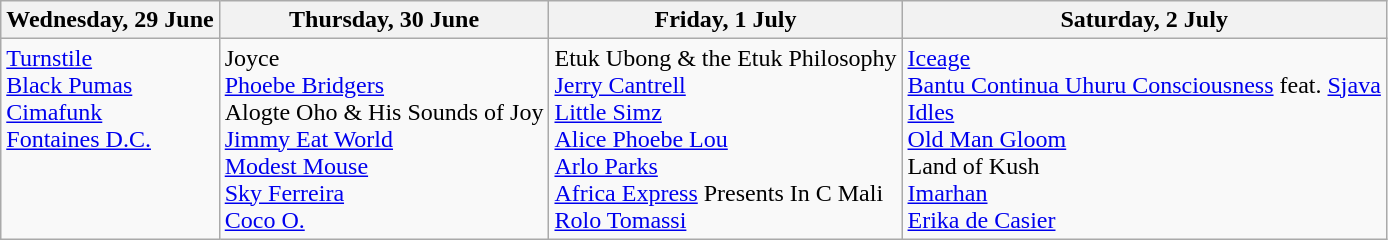<table class="wikitable">
<tr>
<th>Wednesday, 29 June</th>
<th>Thursday, 30 June</th>
<th>Friday, 1 July</th>
<th>Saturday, 2 July</th>
</tr>
<tr valign="top">
<td><a href='#'>Turnstile</a><br><a href='#'>Black Pumas</a><br><a href='#'>Cimafunk</a><br><a href='#'>Fontaines D.C.</a></td>
<td>Joyce<br><a href='#'>Phoebe Bridgers</a><br>Alogte Oho & His Sounds of Joy<br><a href='#'>Jimmy Eat World</a><br><a href='#'>Modest Mouse</a><br><a href='#'>Sky Ferreira</a><br><a href='#'>Coco O.</a></td>
<td>Etuk Ubong & the Etuk Philosophy<br><a href='#'>Jerry Cantrell</a><br><a href='#'>Little Simz</a><br><a href='#'>Alice Phoebe Lou</a><br><a href='#'>Arlo Parks</a><br><a href='#'>Africa Express</a> Presents In C Mali<br><a href='#'>Rolo Tomassi</a></td>
<td><a href='#'>Iceage</a><br><a href='#'>Bantu Continua Uhuru Consciousness</a> feat. <a href='#'>Sjava</a><br><a href='#'>Idles</a><br><a href='#'>Old Man Gloom</a><br>Land of Kush<br><a href='#'>Imarhan</a><br><a href='#'>Erika de Casier</a></td>
</tr>
</table>
